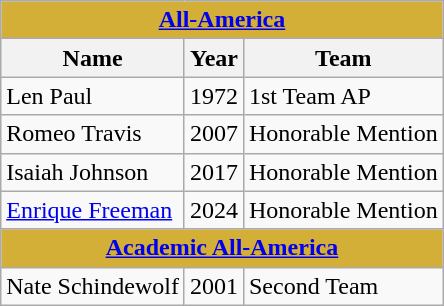<table class="wikitable">
<tr>
<th colspan=3 style="background:#d4af37;"><a href='#'>All-America</a></th>
</tr>
<tr>
<th>Name</th>
<th>Year</th>
<th>Team</th>
</tr>
<tr>
<td>Len Paul</td>
<td>1972</td>
<td>1st Team AP</td>
</tr>
<tr>
<td>Romeo Travis</td>
<td>2007</td>
<td>Honorable Mention</td>
</tr>
<tr>
<td>Isaiah Johnson</td>
<td>2017</td>
<td>Honorable Mention</td>
</tr>
<tr>
<td><a href='#'>Enrique Freeman</a></td>
<td>2024</td>
<td>Honorable Mention</td>
</tr>
<tr>
<th colspan=3 style="background:#d4af37;"><a href='#'>Academic All-America</a></th>
</tr>
<tr>
<td>Nate Schindewolf</td>
<td>2001</td>
<td>Second Team</td>
</tr>
</table>
